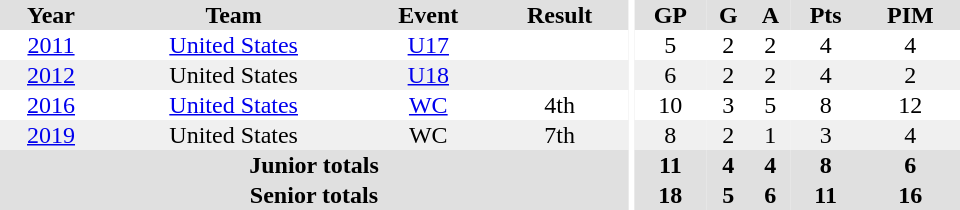<table border="0" cellpadding="1" cellspacing="0" ID="Table3" style="text-align:center; width:40em">
<tr ALIGN="center" bgcolor="#e0e0e0">
<th>Year</th>
<th>Team</th>
<th>Event</th>
<th>Result</th>
<th rowspan="99" bgcolor="#ffffff"></th>
<th>GP</th>
<th>G</th>
<th>A</th>
<th>Pts</th>
<th>PIM</th>
</tr>
<tr>
<td><a href='#'>2011</a></td>
<td><a href='#'>United States</a></td>
<td><a href='#'>U17</a></td>
<td></td>
<td>5</td>
<td>2</td>
<td>2</td>
<td>4</td>
<td>4</td>
</tr>
<tr bgcolor="#f0f0f0">
<td><a href='#'>2012</a></td>
<td>United States</td>
<td><a href='#'>U18</a></td>
<td></td>
<td>6</td>
<td>2</td>
<td>2</td>
<td>4</td>
<td>2</td>
</tr>
<tr>
<td><a href='#'>2016</a></td>
<td><a href='#'>United States</a></td>
<td><a href='#'>WC</a></td>
<td>4th</td>
<td>10</td>
<td>3</td>
<td>5</td>
<td>8</td>
<td>12</td>
</tr>
<tr bgcolor="#f0f0f0">
<td><a href='#'>2019</a></td>
<td>United States</td>
<td>WC</td>
<td>7th</td>
<td>8</td>
<td>2</td>
<td>1</td>
<td>3</td>
<td>4</td>
</tr>
<tr bgcolor="#e0e0e0">
<th colspan="4">Junior totals</th>
<th>11</th>
<th>4</th>
<th>4</th>
<th>8</th>
<th>6</th>
</tr>
<tr bgcolor="#e0e0e0">
<th colspan="4">Senior totals</th>
<th>18</th>
<th>5</th>
<th>6</th>
<th>11</th>
<th>16</th>
</tr>
</table>
